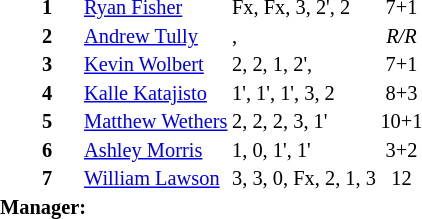<table style="font-size: 85%" cellspacing="1" cellpadding="1" align=LEFT>
<tr>
<td colspan="4"></td>
</tr>
<tr>
<th width="25"></th>
<th width="25"></th>
</tr>
<tr>
<td></td>
<td><strong>1</strong></td>
<td> <a href='#'>Ryan Fisher</a></td>
<td>Fx, Fx, 3, 2', 2</td>
<td align=center>7+1</td>
</tr>
<tr>
<td></td>
<td><strong>2</strong></td>
<td> <a href='#'>Andrew Tully</a></td>
<td>,</td>
<td align=center><em>R/R</em></td>
</tr>
<tr>
<td></td>
<td><strong>3</strong></td>
<td> <a href='#'>Kevin Wolbert</a></td>
<td>2, 2, 1, 2',</td>
<td align=center>7+1</td>
</tr>
<tr>
<td></td>
<td><strong>4</strong></td>
<td> <a href='#'>Kalle Katajisto</a></td>
<td>1', 1', 1', 3, 2</td>
<td align=center>8+3</td>
</tr>
<tr>
<td></td>
<td><strong>5</strong></td>
<td> <a href='#'>Matthew Wethers</a></td>
<td>2, 2, 2, 3, 1'</td>
<td align=center>10+1</td>
</tr>
<tr>
<td></td>
<td><strong>6</strong></td>
<td> <a href='#'>Ashley Morris</a></td>
<td>1, 0, 1', 1'</td>
<td align=center>3+2</td>
</tr>
<tr>
<td></td>
<td><strong>7</strong></td>
<td> <a href='#'>William Lawson</a></td>
<td>3, 3, 0, Fx, 2, 1, 3</td>
<td align=center>12</td>
</tr>
<tr>
<td colspan=3><strong>Manager:</strong></td>
</tr>
<tr>
<td colspan=4></td>
</tr>
</table>
